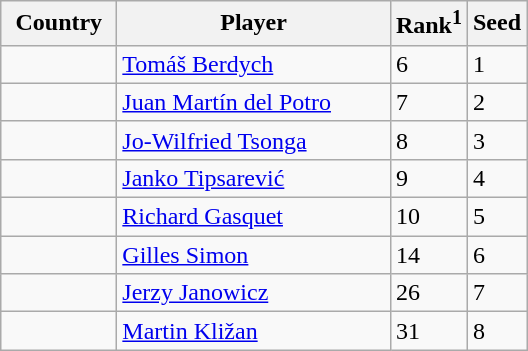<table class="sortable wikitable">
<tr>
<th width="70">Country</th>
<th width="175">Player</th>
<th>Rank<sup>1</sup></th>
<th>Seed</th>
</tr>
<tr>
<td></td>
<td><a href='#'>Tomáš Berdych</a></td>
<td>6</td>
<td>1</td>
</tr>
<tr>
<td></td>
<td><a href='#'>Juan Martín del Potro</a></td>
<td>7</td>
<td>2</td>
</tr>
<tr>
<td></td>
<td><a href='#'>Jo-Wilfried Tsonga</a></td>
<td>8</td>
<td>3</td>
</tr>
<tr>
<td></td>
<td><a href='#'>Janko Tipsarević</a></td>
<td>9</td>
<td>4</td>
</tr>
<tr>
<td></td>
<td><a href='#'>Richard Gasquet</a></td>
<td>10</td>
<td>5</td>
</tr>
<tr>
<td></td>
<td><a href='#'>Gilles Simon</a></td>
<td>14</td>
<td>6</td>
</tr>
<tr>
<td></td>
<td><a href='#'>Jerzy Janowicz</a></td>
<td>26</td>
<td>7</td>
</tr>
<tr>
<td></td>
<td><a href='#'>Martin Kližan</a></td>
<td>31</td>
<td>8</td>
</tr>
</table>
